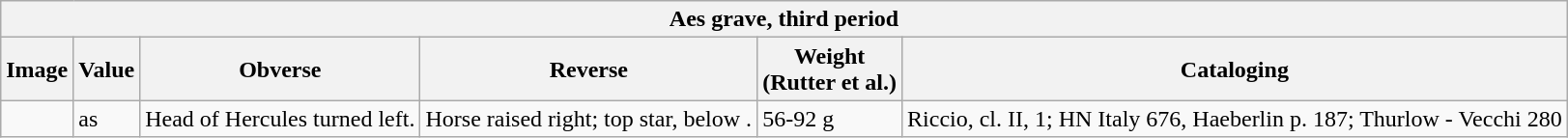<table class="wikitable">
<tr>
<th colspan="6">Aes grave, third period</th>
</tr>
<tr>
<th>Image</th>
<th>Value</th>
<th>Obverse</th>
<th>Reverse</th>
<th>Weight<br>(Rutter et al.)</th>
<th>Cataloging</th>
</tr>
<tr>
<td></td>
<td>as</td>
<td>Head of Hercules turned left.</td>
<td>Horse raised right; top star, below .</td>
<td>56-92 g</td>
<td>Riccio, cl. II, 1; HN Italy 676, Haeberlin p. 187; Thurlow - Vecchi 280</td>
</tr>
</table>
